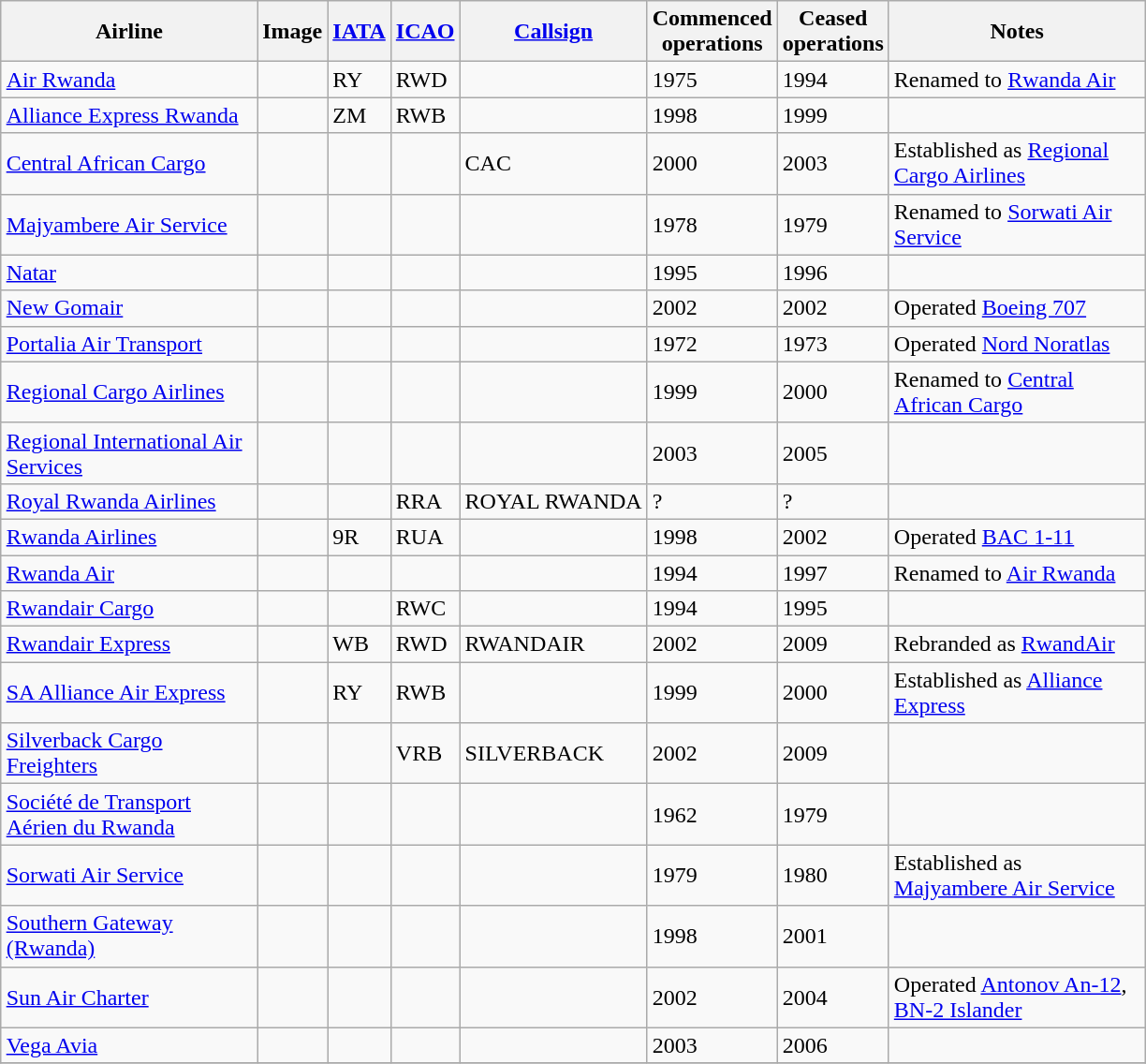<table class="wikitable sortable" style="border-collapse:collapse; margin:auto;" border="1" cellpadding="3">
<tr valign="middle">
<th style="width:175px;">Airline</th>
<th>Image</th>
<th><a href='#'>IATA</a></th>
<th><a href='#'>ICAO</a></th>
<th><a href='#'>Callsign</a></th>
<th>Commenced<br>operations</th>
<th>Ceased<br>operations</th>
<th style="width:175px;">Notes</th>
</tr>
<tr>
<td><a href='#'>Air Rwanda</a></td>
<td></td>
<td>RY</td>
<td>RWD</td>
<td></td>
<td>1975</td>
<td>1994</td>
<td>Renamed to <a href='#'>Rwanda Air</a></td>
</tr>
<tr>
<td><a href='#'>Alliance Express Rwanda</a></td>
<td></td>
<td>ZM</td>
<td>RWB</td>
<td></td>
<td>1998</td>
<td>1999</td>
<td></td>
</tr>
<tr>
<td><a href='#'>Central African Cargo</a></td>
<td></td>
<td></td>
<td></td>
<td>CAC</td>
<td>2000</td>
<td>2003</td>
<td>Established as <a href='#'>Regional Cargo Airlines</a></td>
</tr>
<tr>
<td><a href='#'>Majyambere Air Service</a></td>
<td></td>
<td></td>
<td></td>
<td></td>
<td>1978</td>
<td>1979</td>
<td>Renamed to <a href='#'>Sorwati Air Service</a></td>
</tr>
<tr>
<td><a href='#'>Natar</a></td>
<td></td>
<td></td>
<td></td>
<td></td>
<td>1995</td>
<td>1996</td>
<td></td>
</tr>
<tr>
<td><a href='#'>New Gomair</a></td>
<td></td>
<td></td>
<td></td>
<td></td>
<td>2002</td>
<td>2002</td>
<td>Operated <a href='#'>Boeing 707</a></td>
</tr>
<tr>
<td><a href='#'>Portalia Air Transport</a></td>
<td></td>
<td></td>
<td></td>
<td></td>
<td>1972</td>
<td>1973</td>
<td>Operated <a href='#'>Nord Noratlas</a></td>
</tr>
<tr>
<td><a href='#'>Regional Cargo Airlines</a></td>
<td></td>
<td></td>
<td></td>
<td></td>
<td>1999</td>
<td>2000</td>
<td>Renamed to <a href='#'>Central African Cargo</a></td>
</tr>
<tr>
<td><a href='#'>Regional International Air Services</a></td>
<td></td>
<td></td>
<td></td>
<td></td>
<td>2003</td>
<td>2005</td>
<td></td>
</tr>
<tr>
<td><a href='#'>Royal Rwanda Airlines</a></td>
<td></td>
<td></td>
<td>RRA</td>
<td>ROYAL RWANDA</td>
<td>?</td>
<td>?</td>
<td></td>
</tr>
<tr>
<td><a href='#'>Rwanda Airlines</a></td>
<td></td>
<td>9R</td>
<td>RUA</td>
<td></td>
<td>1998</td>
<td>2002</td>
<td>Operated <a href='#'>BAC 1-11</a></td>
</tr>
<tr>
<td><a href='#'>Rwanda Air</a></td>
<td></td>
<td></td>
<td></td>
<td></td>
<td>1994</td>
<td>1997</td>
<td>Renamed to <a href='#'>Air Rwanda</a></td>
</tr>
<tr>
<td><a href='#'>Rwandair Cargo</a></td>
<td></td>
<td></td>
<td>RWC</td>
<td></td>
<td>1994</td>
<td>1995</td>
<td></td>
</tr>
<tr>
<td><a href='#'>Rwandair Express</a></td>
<td></td>
<td>WB</td>
<td>RWD</td>
<td>RWANDAIR</td>
<td>2002</td>
<td>2009</td>
<td>Rebranded as <a href='#'>RwandAir</a></td>
</tr>
<tr>
<td><a href='#'>SA Alliance Air Express</a></td>
<td></td>
<td>RY</td>
<td>RWB</td>
<td></td>
<td>1999</td>
<td>2000</td>
<td>Established as <a href='#'>Alliance Express</a></td>
</tr>
<tr>
<td><a href='#'>Silverback Cargo Freighters</a></td>
<td></td>
<td></td>
<td>VRB</td>
<td>SILVERBACK</td>
<td>2002</td>
<td>2009</td>
<td></td>
</tr>
<tr>
<td><a href='#'>Société de Transport Aérien du Rwanda</a></td>
<td></td>
<td></td>
<td></td>
<td></td>
<td>1962</td>
<td>1979</td>
<td></td>
</tr>
<tr>
<td><a href='#'>Sorwati Air Service</a></td>
<td></td>
<td></td>
<td></td>
<td></td>
<td>1979</td>
<td>1980</td>
<td>Established as <a href='#'>Majyambere Air Service</a></td>
</tr>
<tr>
<td><a href='#'>Southern Gateway (Rwanda)</a></td>
<td></td>
<td></td>
<td></td>
<td></td>
<td>1998</td>
<td>2001</td>
<td></td>
</tr>
<tr>
<td><a href='#'>Sun Air Charter</a></td>
<td></td>
<td></td>
<td></td>
<td></td>
<td>2002</td>
<td>2004</td>
<td>Operated <a href='#'>Antonov An-12</a>, <a href='#'>BN-2 Islander</a></td>
</tr>
<tr>
<td><a href='#'>Vega Avia</a></td>
<td></td>
<td></td>
<td></td>
<td></td>
<td>2003</td>
<td>2006</td>
<td></td>
</tr>
<tr>
</tr>
</table>
